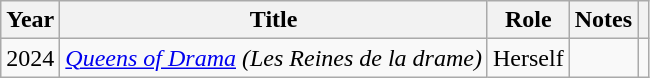<table class="wikitable">
<tr>
<th>Year</th>
<th>Title</th>
<th>Role</th>
<th>Notes</th>
<th style="text-align: center;" class="unsortable"></th>
</tr>
<tr>
<td>2024</td>
<td><em><a href='#'>Queens of Drama</a> (Les Reines de la drame)</em></td>
<td>Herself</td>
<td></td>
<td></td>
</tr>
</table>
